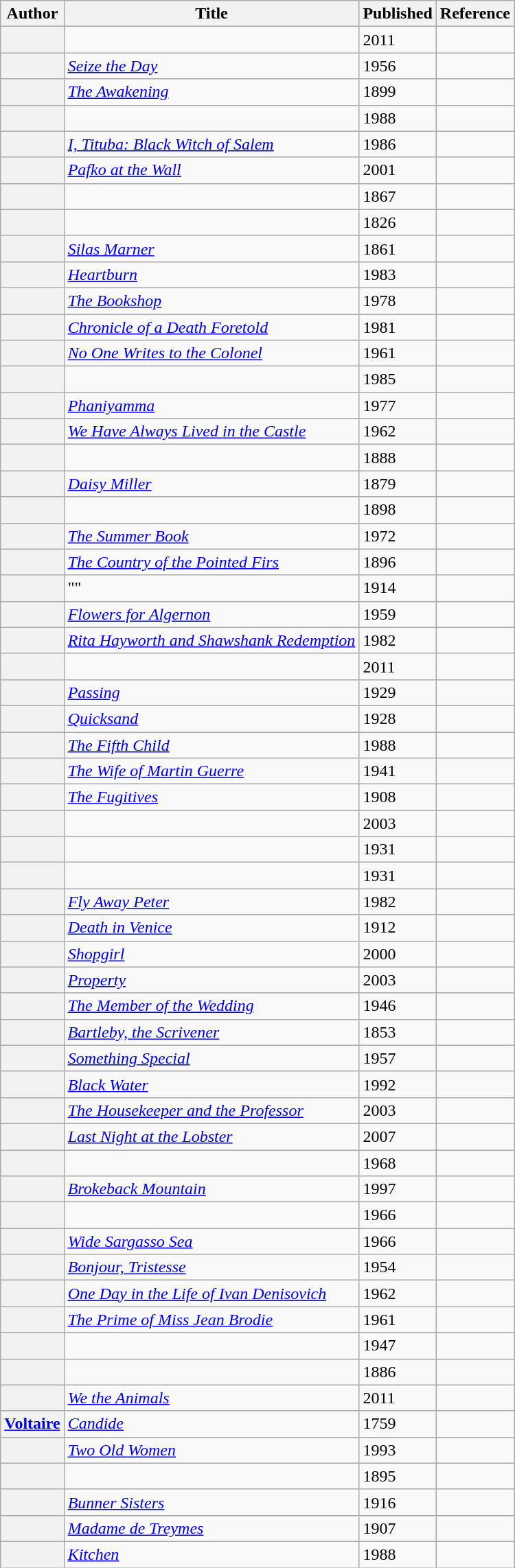<table class="wikitable sortable plainrowheaders">
<tr>
<th scope="col">Author</th>
<th scope="col">Title</th>
<th scope="col">Published</th>
<th scope="col" class="unsortable">Reference</th>
</tr>
<tr>
<th scope="row"></th>
<td><em></em></td>
<td>2011</td>
<td></td>
</tr>
<tr>
<th scope="row"></th>
<td><em><a href='#'>Seize the Day</a></em></td>
<td>1956</td>
<td></td>
</tr>
<tr>
<th scope="row"></th>
<td><em><a href='#'>The Awakening</a></em></td>
<td>1899</td>
<td><br></td>
</tr>
<tr>
<th scope="row"></th>
<td><em></em></td>
<td>1988</td>
<td></td>
</tr>
<tr>
<th scope="row"></th>
<td><em><a href='#'>I, Tituba: Black Witch of Salem</a></em></td>
<td>1986</td>
<td></td>
</tr>
<tr>
<th scope="row"></th>
<td><em><a href='#'>Pafko at the Wall</a></em></td>
<td>2001</td>
<td></td>
</tr>
<tr>
<th scope="row"></th>
<td><em></em></td>
<td>1867</td>
<td></td>
</tr>
<tr>
<th scope="row"></th>
<td><em></em></td>
<td>1826</td>
<td></td>
</tr>
<tr>
<th scope="row"></th>
<td><em><a href='#'>Silas Marner</a></em></td>
<td>1861</td>
<td></td>
</tr>
<tr>
<th scope="row"></th>
<td><em><a href='#'>Heartburn</a></em></td>
<td>1983</td>
<td></td>
</tr>
<tr>
<th scope="row"></th>
<td><em><a href='#'>The Bookshop</a></em></td>
<td>1978</td>
<td></td>
</tr>
<tr>
<th scope="row"></th>
<td><em><a href='#'>Chronicle of a Death Foretold</a></em></td>
<td>1981</td>
<td></td>
</tr>
<tr>
<th scope="row"></th>
<td><em><a href='#'>No One Writes to the Colonel</a></em></td>
<td>1961</td>
<td></td>
</tr>
<tr>
<th scope="row"></th>
<td><em></em></td>
<td>1985</td>
<td></td>
</tr>
<tr>
<th scope="row"></th>
<td><em><a href='#'>Phaniyamma</a></em></td>
<td>1977</td>
<td></td>
</tr>
<tr>
<th scope="row"></th>
<td><em><a href='#'>We Have Always Lived in the Castle</a></em></td>
<td>1962</td>
<td></td>
</tr>
<tr>
<th scope="row"></th>
<td><em></em></td>
<td>1888</td>
<td></td>
</tr>
<tr>
<th scope="row"></th>
<td><em><a href='#'>Daisy Miller</a></em></td>
<td>1879</td>
<td></td>
</tr>
<tr>
<th scope="row"></th>
<td><em></em></td>
<td>1898</td>
<td></td>
</tr>
<tr>
<th scope="row"></th>
<td><em><a href='#'>The Summer Book</a></em></td>
<td>1972</td>
<td></td>
</tr>
<tr>
<th scope="row"></th>
<td><em><a href='#'>The Country of the Pointed Firs</a></em></td>
<td>1896</td>
<td></td>
</tr>
<tr>
<th scope="row"></th>
<td>""</td>
<td>1914</td>
<td></td>
</tr>
<tr>
<th scope="row"></th>
<td><em><a href='#'>Flowers for Algernon</a></em></td>
<td>1959</td>
<td></td>
</tr>
<tr>
<th scope="row"></th>
<td><em><a href='#'>Rita Hayworth and Shawshank Redemption</a></em></td>
<td>1982</td>
<td></td>
</tr>
<tr>
<th scope="row"></th>
<td><em></em></td>
<td>2011</td>
<td></td>
</tr>
<tr>
<th scope="row"></th>
<td><em><a href='#'>Passing</a></em></td>
<td>1929</td>
<td></td>
</tr>
<tr>
<th scope="row"></th>
<td><em><a href='#'>Quicksand</a></em></td>
<td>1928</td>
<td></td>
</tr>
<tr>
<th scope="row"></th>
<td><em><a href='#'>The Fifth Child</a></em></td>
<td>1988</td>
<td></td>
</tr>
<tr>
<th scope="row"></th>
<td><em><a href='#'>The Wife of Martin Guerre</a></em></td>
<td>1941</td>
<td></td>
</tr>
<tr>
<th scope="row"></th>
<td><em><a href='#'>The Fugitives</a></em></td>
<td>1908</td>
<td></td>
</tr>
<tr>
<th scope="row"></th>
<td><em></em></td>
<td>2003</td>
<td></td>
</tr>
<tr>
<th scope="row"></th>
<td><em></em></td>
<td>1931</td>
<td></td>
</tr>
<tr>
<th scope="row"></th>
<td><em></em></td>
<td>1931</td>
<td></td>
</tr>
<tr>
<th scope="row"></th>
<td><em><a href='#'>Fly Away Peter</a></em></td>
<td>1982</td>
<td></td>
</tr>
<tr>
<th scope="row"></th>
<td><em><a href='#'>Death in Venice</a></em></td>
<td>1912</td>
<td></td>
</tr>
<tr>
<th scope="row"></th>
<td><em><a href='#'>Shopgirl</a></em></td>
<td>2000</td>
<td></td>
</tr>
<tr>
<th scope="row"></th>
<td><em><a href='#'>Property</a></em></td>
<td>2003</td>
<td></td>
</tr>
<tr>
<th scope="row"></th>
<td><em><a href='#'>The Member of the Wedding</a></em></td>
<td>1946</td>
<td></td>
</tr>
<tr>
<th scope="row"></th>
<td><em><a href='#'>Bartleby, the Scrivener</a></em></td>
<td>1853</td>
<td></td>
</tr>
<tr>
<th scope="row"></th>
<td><em><a href='#'>Something Special</a></em></td>
<td>1957</td>
<td></td>
</tr>
<tr>
<th scope="row"></th>
<td><em><a href='#'>Black Water</a></em></td>
<td>1992</td>
<td></td>
</tr>
<tr>
<th scope="row"></th>
<td><em><a href='#'>The Housekeeper and the Professor</a></em></td>
<td>2003</td>
<td></td>
</tr>
<tr>
<th scope="row"></th>
<td><em><a href='#'>Last Night at the Lobster</a></em></td>
<td>2007</td>
<td></td>
</tr>
<tr>
<th scope="row"></th>
<td><em></em></td>
<td>1968</td>
<td></td>
</tr>
<tr>
<th scope="row"></th>
<td><em><a href='#'>Brokeback Mountain</a></em></td>
<td>1997</td>
<td></td>
</tr>
<tr>
<th scope="row"></th>
<td><em></em></td>
<td>1966</td>
<td></td>
</tr>
<tr>
<th scope="row"></th>
<td><em><a href='#'>Wide Sargasso Sea</a></em></td>
<td>1966</td>
<td></td>
</tr>
<tr>
<th scope="row"></th>
<td><em><a href='#'>Bonjour, Tristesse</a></em></td>
<td>1954</td>
<td></td>
</tr>
<tr>
<th scope="row"></th>
<td><em><a href='#'>One Day in the Life of Ivan Denisovich</a></em></td>
<td>1962</td>
<td></td>
</tr>
<tr>
<th scope="row"></th>
<td><em><a href='#'>The Prime of Miss Jean Brodie</a></em></td>
<td>1961</td>
<td></td>
</tr>
<tr>
<th scope="row"></th>
<td><em></em></td>
<td>1947</td>
<td></td>
</tr>
<tr>
<th scope="row"></th>
<td><em></em></td>
<td>1886</td>
<td></td>
</tr>
<tr>
<th scope="row"></th>
<td><em><a href='#'>We the Animals</a></em></td>
<td>2011</td>
<td></td>
</tr>
<tr>
<th scope="row"><a href='#'>Voltaire</a></th>
<td><em><a href='#'>Candide</a></em></td>
<td>1759</td>
<td></td>
</tr>
<tr>
<th scope="row"></th>
<td><em><a href='#'>Two Old Women</a></em></td>
<td>1993</td>
<td></td>
</tr>
<tr>
<th scope="row"></th>
<td><em></em></td>
<td>1895</td>
<td></td>
</tr>
<tr>
<th scope="row"></th>
<td><em><a href='#'>Bunner Sisters</a></em></td>
<td>1916</td>
<td></td>
</tr>
<tr>
<th scope="row"></th>
<td><em><a href='#'>Madame de Treymes</a></em></td>
<td>1907</td>
<td></td>
</tr>
<tr>
<th scope="row"></th>
<td><em><a href='#'>Kitchen</a></em></td>
<td>1988</td>
<td></td>
</tr>
</table>
